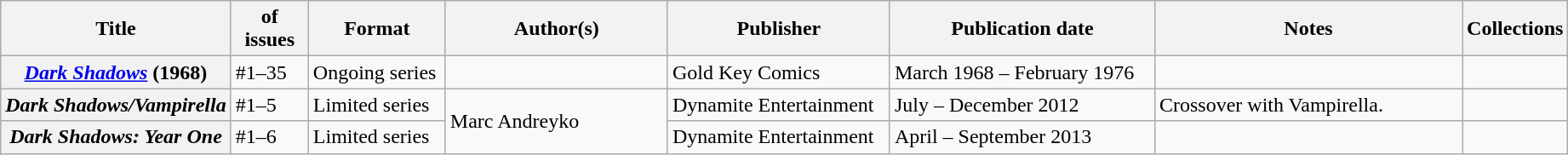<table class="wikitable">
<tr>
<th>Title</th>
<th style="width:40pt"> of issues</th>
<th style="width:75pt">Format</th>
<th style="width:125pt">Author(s)</th>
<th style="width:125pt">Publisher</th>
<th style="width:150pt">Publication date</th>
<th style="width:175pt">Notes</th>
<th>Collections</th>
</tr>
<tr>
<th><em><a href='#'>Dark Shadows</a></em> (1968)</th>
<td>#1–35</td>
<td>Ongoing series</td>
<td></td>
<td>Gold Key Comics</td>
<td>March 1968 – February 1976</td>
<td></td>
<td></td>
</tr>
<tr>
<th><em>Dark Shadows/Vampirella</em></th>
<td>#1–5</td>
<td>Limited series</td>
<td rowspan="2">Marc Andreyko</td>
<td>Dynamite Entertainment</td>
<td>July – December 2012</td>
<td>Crossover with Vampirella.</td>
<td></td>
</tr>
<tr>
<th><em>Dark Shadows: Year One</em></th>
<td>#1–6</td>
<td>Limited series</td>
<td>Dynamite Entertainment</td>
<td>April – September 2013</td>
<td></td>
<td></td>
</tr>
</table>
